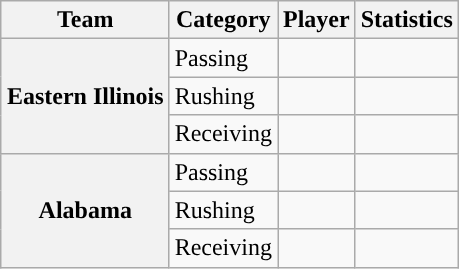<table class="wikitable" style="float:right">
<tr>
<th>Team</th>
<th>Category</th>
<th>Player</th>
<th>Statistics</th>
</tr>
<tr>
<th rowspan=3>Eastern Illinois</th>
<td>Passing</td>
<td></td>
<td></td>
</tr>
<tr>
<td>Rushing</td>
<td></td>
<td></td>
</tr>
<tr>
<td>Receiving</td>
<td></td>
<td></td>
</tr>
<tr>
<th rowspan=3>Alabama</th>
<td>Passing</td>
<td></td>
<td></td>
</tr>
<tr>
<td>Rushing</td>
<td></td>
<td></td>
</tr>
<tr>
<td>Receiving</td>
<td></td>
<td></td>
</tr>
</table>
